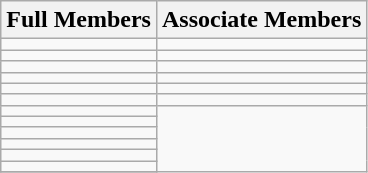<table class="wikitable" style="display: inline-table;">
<tr>
<th>Full Members</th>
<th>Associate Members</th>
</tr>
<tr>
<td></td>
<td></td>
</tr>
<tr>
<td></td>
<td></td>
</tr>
<tr>
<td></td>
<td></td>
</tr>
<tr>
<td></td>
<td></td>
</tr>
<tr>
<td></td>
<td></td>
</tr>
<tr>
<td></td>
<td></td>
</tr>
<tr>
<td></td>
</tr>
<tr>
<td></td>
</tr>
<tr>
<td></td>
</tr>
<tr>
<td></td>
</tr>
<tr>
<td></td>
</tr>
<tr>
<td></td>
</tr>
<tr>
</tr>
</table>
